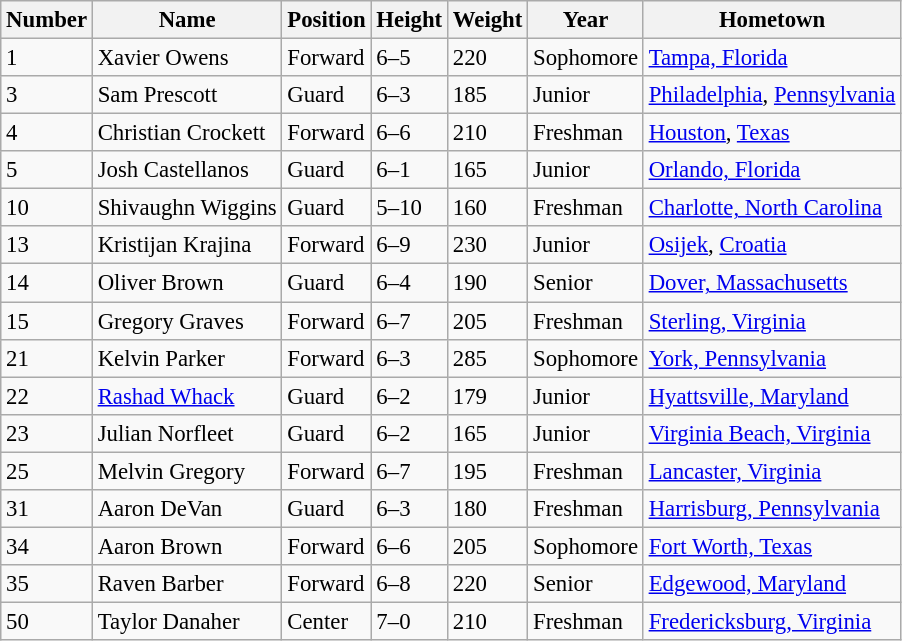<table class="wikitable" style="font-size: 95%;">
<tr>
<th>Number</th>
<th>Name</th>
<th>Position</th>
<th>Height</th>
<th>Weight</th>
<th>Year</th>
<th>Hometown</th>
</tr>
<tr>
<td>1</td>
<td>Xavier Owens</td>
<td>Forward</td>
<td>6–5</td>
<td>220</td>
<td>Sophomore</td>
<td><a href='#'>Tampa, Florida</a></td>
</tr>
<tr>
<td>3</td>
<td>Sam Prescott</td>
<td>Guard</td>
<td>6–3</td>
<td>185</td>
<td>Junior</td>
<td><a href='#'>Philadelphia</a>, <a href='#'>Pennsylvania</a></td>
</tr>
<tr>
<td>4</td>
<td>Christian Crockett</td>
<td>Forward</td>
<td>6–6</td>
<td>210</td>
<td>Freshman</td>
<td><a href='#'>Houston</a>, <a href='#'>Texas</a></td>
</tr>
<tr>
<td>5</td>
<td>Josh Castellanos</td>
<td>Guard</td>
<td>6–1</td>
<td>165</td>
<td>Junior</td>
<td><a href='#'>Orlando, Florida</a></td>
</tr>
<tr>
<td>10</td>
<td>Shivaughn Wiggins</td>
<td>Guard</td>
<td>5–10</td>
<td>160</td>
<td>Freshman</td>
<td><a href='#'>Charlotte, North Carolina</a></td>
</tr>
<tr>
<td>13</td>
<td>Kristijan Krajina</td>
<td>Forward</td>
<td>6–9</td>
<td>230</td>
<td>Junior</td>
<td><a href='#'>Osijek</a>, <a href='#'>Croatia</a></td>
</tr>
<tr>
<td>14</td>
<td>Oliver Brown</td>
<td>Guard</td>
<td>6–4</td>
<td>190</td>
<td>Senior</td>
<td><a href='#'>Dover, Massachusetts</a></td>
</tr>
<tr>
<td>15</td>
<td>Gregory Graves</td>
<td>Forward</td>
<td>6–7</td>
<td>205</td>
<td>Freshman</td>
<td><a href='#'>Sterling, Virginia</a></td>
</tr>
<tr>
<td>21</td>
<td>Kelvin Parker</td>
<td>Forward</td>
<td>6–3</td>
<td>285</td>
<td>Sophomore</td>
<td><a href='#'>York, Pennsylvania</a></td>
</tr>
<tr>
<td>22</td>
<td><a href='#'>Rashad Whack</a></td>
<td>Guard</td>
<td>6–2</td>
<td>179</td>
<td>Junior</td>
<td><a href='#'>Hyattsville, Maryland</a></td>
</tr>
<tr>
<td>23</td>
<td>Julian Norfleet</td>
<td>Guard</td>
<td>6–2</td>
<td>165</td>
<td>Junior</td>
<td><a href='#'>Virginia Beach, Virginia</a></td>
</tr>
<tr>
<td>25</td>
<td>Melvin Gregory</td>
<td>Forward</td>
<td>6–7</td>
<td>195</td>
<td>Freshman</td>
<td><a href='#'>Lancaster, Virginia</a></td>
</tr>
<tr>
<td>31</td>
<td>Aaron DeVan</td>
<td>Guard</td>
<td>6–3</td>
<td>180</td>
<td>Freshman</td>
<td><a href='#'>Harrisburg, Pennsylvania</a></td>
</tr>
<tr>
<td>34</td>
<td>Aaron Brown</td>
<td>Forward</td>
<td>6–6</td>
<td>205</td>
<td>Sophomore</td>
<td><a href='#'>Fort Worth, Texas</a></td>
</tr>
<tr>
<td>35</td>
<td>Raven Barber</td>
<td>Forward</td>
<td>6–8</td>
<td>220</td>
<td>Senior</td>
<td><a href='#'>Edgewood, Maryland</a></td>
</tr>
<tr>
<td>50</td>
<td>Taylor Danaher</td>
<td>Center</td>
<td>7–0</td>
<td>210</td>
<td>Freshman</td>
<td><a href='#'>Fredericksburg, Virginia</a></td>
</tr>
</table>
